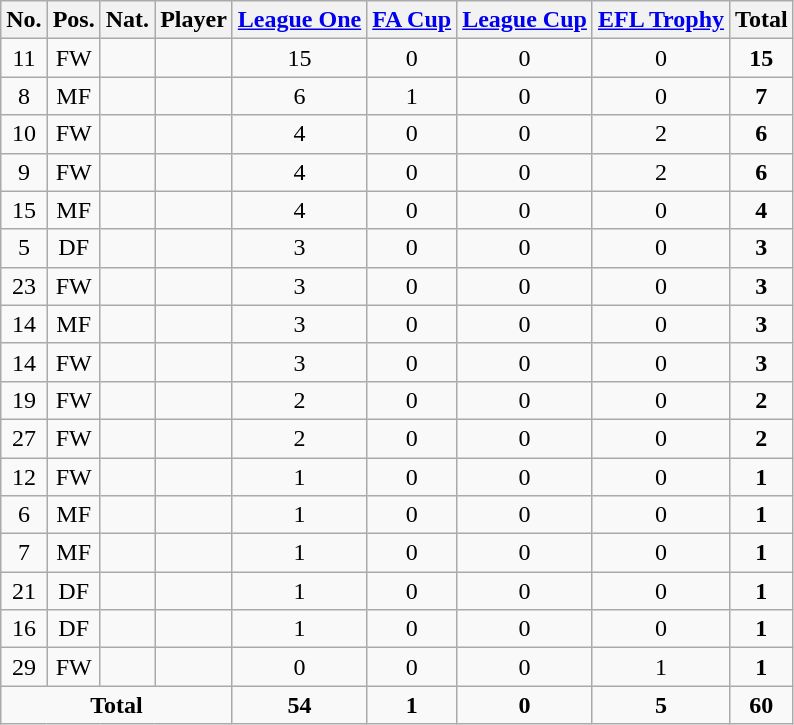<table class="wikitable sortable" style="text-align:center">
<tr>
<th>No.</th>
<th>Pos.</th>
<th>Nat.</th>
<th>Player</th>
<th><a href='#'>League One</a></th>
<th><a href='#'>FA Cup</a></th>
<th><a href='#'>League Cup</a></th>
<th><a href='#'>EFL Trophy</a></th>
<th>Total</th>
</tr>
<tr>
<td>11</td>
<td>FW</td>
<td></td>
<td align=left></td>
<td>15</td>
<td>0</td>
<td>0</td>
<td>0</td>
<td><strong>15</strong></td>
</tr>
<tr>
<td>8</td>
<td>MF</td>
<td></td>
<td align=left></td>
<td>6</td>
<td>1</td>
<td>0</td>
<td>0</td>
<td><strong>7</strong></td>
</tr>
<tr>
<td>10</td>
<td>FW</td>
<td></td>
<td align=left></td>
<td>4</td>
<td>0</td>
<td>0</td>
<td>2</td>
<td><strong>6</strong></td>
</tr>
<tr>
<td>9</td>
<td>FW</td>
<td></td>
<td align=left></td>
<td>4</td>
<td>0</td>
<td>0</td>
<td>2</td>
<td><strong>6</strong></td>
</tr>
<tr>
<td>15</td>
<td>MF</td>
<td></td>
<td align=left></td>
<td>4</td>
<td>0</td>
<td>0</td>
<td>0</td>
<td><strong>4</strong></td>
</tr>
<tr>
<td>5</td>
<td>DF</td>
<td></td>
<td align=left></td>
<td>3</td>
<td>0</td>
<td>0</td>
<td>0</td>
<td><strong>3</strong></td>
</tr>
<tr>
<td>23</td>
<td>FW</td>
<td></td>
<td align=left></td>
<td>3</td>
<td>0</td>
<td>0</td>
<td>0</td>
<td><strong>3</strong></td>
</tr>
<tr>
<td>14</td>
<td>MF</td>
<td></td>
<td align=left></td>
<td>3</td>
<td>0</td>
<td>0</td>
<td>0</td>
<td><strong>3</strong></td>
</tr>
<tr>
<td>14</td>
<td>FW</td>
<td></td>
<td align=left></td>
<td>3</td>
<td>0</td>
<td>0</td>
<td>0</td>
<td><strong>3</strong></td>
</tr>
<tr>
<td>19</td>
<td>FW</td>
<td></td>
<td align=left></td>
<td>2</td>
<td>0</td>
<td>0</td>
<td>0</td>
<td><strong>2</strong></td>
</tr>
<tr>
<td>27</td>
<td>FW</td>
<td></td>
<td align=left></td>
<td>2</td>
<td>0</td>
<td>0</td>
<td>0</td>
<td><strong>2</strong></td>
</tr>
<tr>
<td>12</td>
<td>FW</td>
<td></td>
<td align=left></td>
<td>1</td>
<td>0</td>
<td>0</td>
<td>0</td>
<td><strong>1</strong></td>
</tr>
<tr>
<td>6</td>
<td>MF</td>
<td></td>
<td align=left></td>
<td>1</td>
<td>0</td>
<td>0</td>
<td>0</td>
<td><strong>1</strong></td>
</tr>
<tr>
<td>7</td>
<td>MF</td>
<td></td>
<td align=left></td>
<td>1</td>
<td>0</td>
<td>0</td>
<td>0</td>
<td><strong>1</strong></td>
</tr>
<tr>
<td>21</td>
<td>DF</td>
<td></td>
<td align=left></td>
<td>1</td>
<td>0</td>
<td>0</td>
<td>0</td>
<td><strong>1</strong></td>
</tr>
<tr>
<td>16</td>
<td>DF</td>
<td></td>
<td align=left></td>
<td>1</td>
<td>0</td>
<td>0</td>
<td>0</td>
<td><strong>1</strong></td>
</tr>
<tr>
<td>29</td>
<td>FW</td>
<td></td>
<td align=left></td>
<td>0</td>
<td>0</td>
<td>0</td>
<td>1</td>
<td><strong>1</strong></td>
</tr>
<tr class="sortbottom">
<td colspan=4><strong>Total</strong></td>
<td colspan=1><strong>54</strong></td>
<td colspan=1><strong>1</strong></td>
<td colspan=1><strong>0</strong></td>
<td colspan=1><strong>5</strong></td>
<td colspan=1><strong>60</strong></td>
</tr>
</table>
